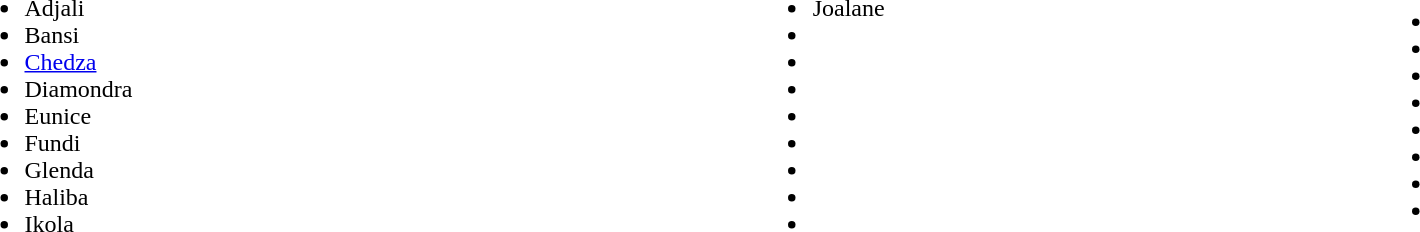<table width="90%">
<tr>
<td><br><ul><li>Adjali</li><li>Bansi</li><li><a href='#'>Chedza</a></li><li>Diamondra</li><li>Eunice</li><li>Fundi</li><li>Glenda</li><li>Haliba</li><li>Ikola</li></ul></td>
<td><br><ul><li>Joalane</li><li></li><li></li><li></li><li></li><li></li><li></li><li></li><li></li></ul></td>
<td><br><ul><li></li><li></li><li></li><li></li><li></li><li></li><li></li><li></li></ul></td>
</tr>
</table>
